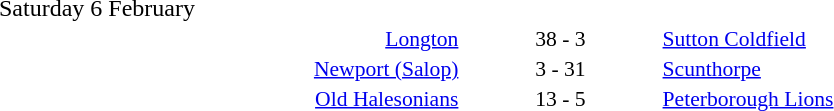<table style="width:70%;" cellspacing="1">
<tr>
<th width=35%></th>
<th width=15%></th>
<th></th>
</tr>
<tr>
<td>Saturday 6 February</td>
</tr>
<tr style=font-size:90%>
<td align=right><a href='#'>Longton</a></td>
<td align=center>38 - 3</td>
<td><a href='#'>Sutton Coldfield</a></td>
</tr>
<tr style=font-size:90%>
<td align=right><a href='#'>Newport (Salop)</a></td>
<td align=center>3 - 31</td>
<td><a href='#'>Scunthorpe</a></td>
</tr>
<tr style=font-size:90%>
<td align=right><a href='#'>Old Halesonians</a></td>
<td align=center>13 - 5</td>
<td><a href='#'>Peterborough Lions</a></td>
</tr>
</table>
